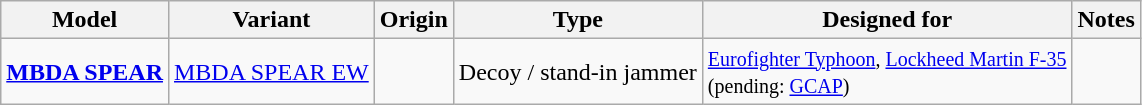<table class="wikitable sortable">
<tr>
<th>Model</th>
<th>Variant</th>
<th>Origin</th>
<th>Type</th>
<th>Designed for</th>
<th>Notes</th>
</tr>
<tr>
<td><a href='#'><strong>MBDA SPEAR</strong></a></td>
<td><a href='#'>MBDA SPEAR EW</a></td>
<td><small></small></td>
<td>Decoy / stand-in jammer</td>
<td><small><a href='#'>Eurofighter Typhoon</a>, <a href='#'>Lockheed Martin F-35</a> <br></small><small>(pending: <a href='#'>GCAP</a>)</small></td>
<td></td>
</tr>
</table>
